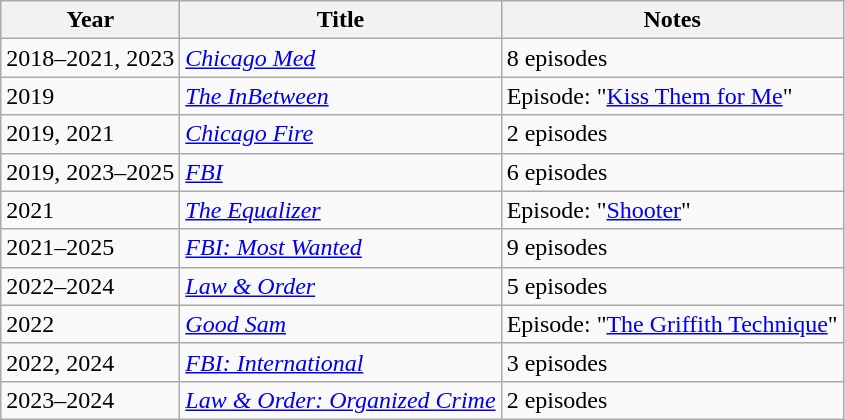<table class="wikitable sortable">
<tr>
<th>Year</th>
<th>Title</th>
<th class="unsortable">Notes</th>
</tr>
<tr>
<td>2018–2021, 2023</td>
<td><em><a href='#'>Chicago Med</a></em></td>
<td>8 episodes</td>
</tr>
<tr>
<td>2019</td>
<td><em><a href='#'>The InBetween</a></em></td>
<td>Episode: "<a href='#'>Kiss Them for Me</a>"</td>
</tr>
<tr>
<td>2019, 2021</td>
<td><em><a href='#'>Chicago Fire</a></em></td>
<td>2 episodes</td>
</tr>
<tr>
<td>2019, 2023–2025</td>
<td><em><a href='#'>FBI</a></em></td>
<td>6 episodes</td>
</tr>
<tr>
<td>2021</td>
<td><em><a href='#'>The Equalizer</a></em></td>
<td>Episode: "<a href='#'>Shooter</a>"</td>
</tr>
<tr>
<td>2021–2025</td>
<td><em><a href='#'>FBI: Most Wanted</a></em></td>
<td>9 episodes</td>
</tr>
<tr>
<td>2022–2024</td>
<td><em><a href='#'>Law & Order</a></em></td>
<td>5 episodes</td>
</tr>
<tr>
<td>2022</td>
<td><em><a href='#'>Good Sam</a></em></td>
<td>Episode: "<a href='#'>The Griffith Technique</a>"</td>
</tr>
<tr>
<td>2022, 2024</td>
<td><em><a href='#'>FBI: International</a></em></td>
<td>3 episodes</td>
</tr>
<tr>
<td>2023–2024</td>
<td><em><a href='#'>Law & Order: Organized Crime</a></em></td>
<td>2 episodes</td>
</tr>
</table>
